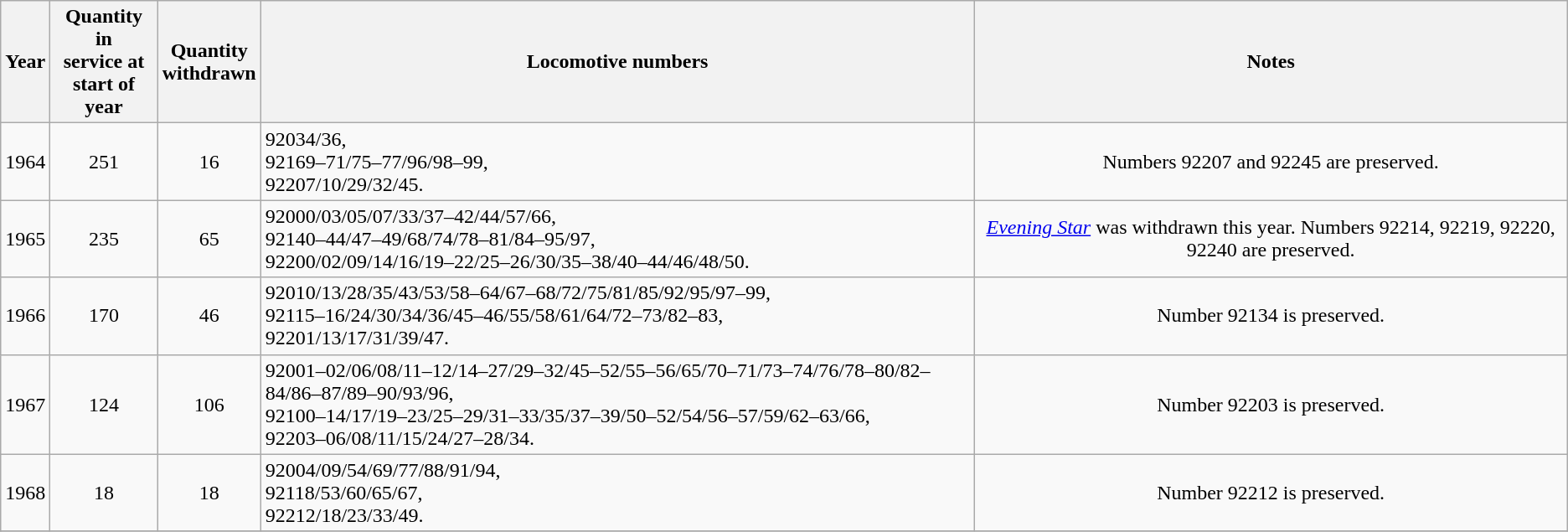<table class="wikitable" style="text-align:center">
<tr>
<th>Year</th>
<th>Quantity in<br>service at<br>start of year</th>
<th>Quantity<br>withdrawn</th>
<th>Locomotive numbers</th>
<th>Notes</th>
</tr>
<tr>
<td>1964</td>
<td>251</td>
<td>16</td>
<td align=left>92034/36,<br>92169–71/75–77/96/98–99,<br>92207/10/29/32/45.</td>
<td>Numbers 92207 and 92245 are preserved.</td>
</tr>
<tr>
<td>1965</td>
<td>235</td>
<td>65</td>
<td align=left>92000/03/05/07/33/37–42/44/57/66,<br>92140–44/47–49/68/74/78–81/84–95/97,<br>92200/02/09/14/16/19–22/25–26/30/35–38/40–44/46/48/50.</td>
<td><em><a href='#'>Evening Star</a></em> was withdrawn this year. Numbers 92214, 92219, 92220, 92240 are preserved.</td>
</tr>
<tr>
<td>1966</td>
<td>170</td>
<td>46</td>
<td align=left>92010/13/28/35/43/53/58–64/67–68/72/75/81/85/92/95/97–99,<br>92115–16/24/30/34/36/45–46/55/58/61/64/72–73/82–83,<br>92201/13/17/31/39/47.</td>
<td>Number 92134 is preserved.</td>
</tr>
<tr>
<td>1967</td>
<td>124</td>
<td>106</td>
<td align=left>92001–02/06/08/11–12/14–27/29–32/45–52/55–56/65/70–71/73–74/76/78–80/82–84/86–87/89–90/93/96,<br>92100–14/17/19–23/25–29/31–33/35/37–39/50–52/54/56–57/59/62–63/66,<br>92203–06/08/11/15/24/27–28/34.</td>
<td>Number 92203 is preserved.</td>
</tr>
<tr>
<td>1968</td>
<td>18</td>
<td>18</td>
<td align=left>92004/09/54/69/77/88/91/94,<br>92118/53/60/65/67,<br>92212/18/23/33/49.</td>
<td>Number 92212 is preserved.</td>
</tr>
<tr>
</tr>
</table>
